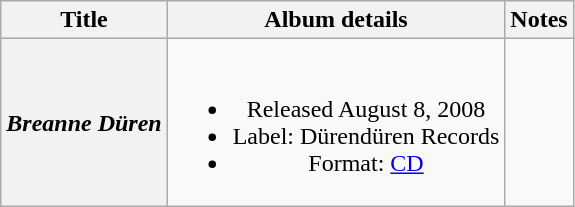<table class="wikitable plainrowheaders" style="text-align:center;">
<tr>
<th scope="col">Title</th>
<th scope="col">Album details</th>
<th scope="col">Notes</th>
</tr>
<tr>
<th scope="row"><em>Breanne Düren</em></th>
<td><br><ul><li>Released August 8, 2008</li><li>Label: Dürendüren Records</li><li>Format: <a href='#'>CD</a></li></ul></td>
<td><br></td>
</tr>
</table>
